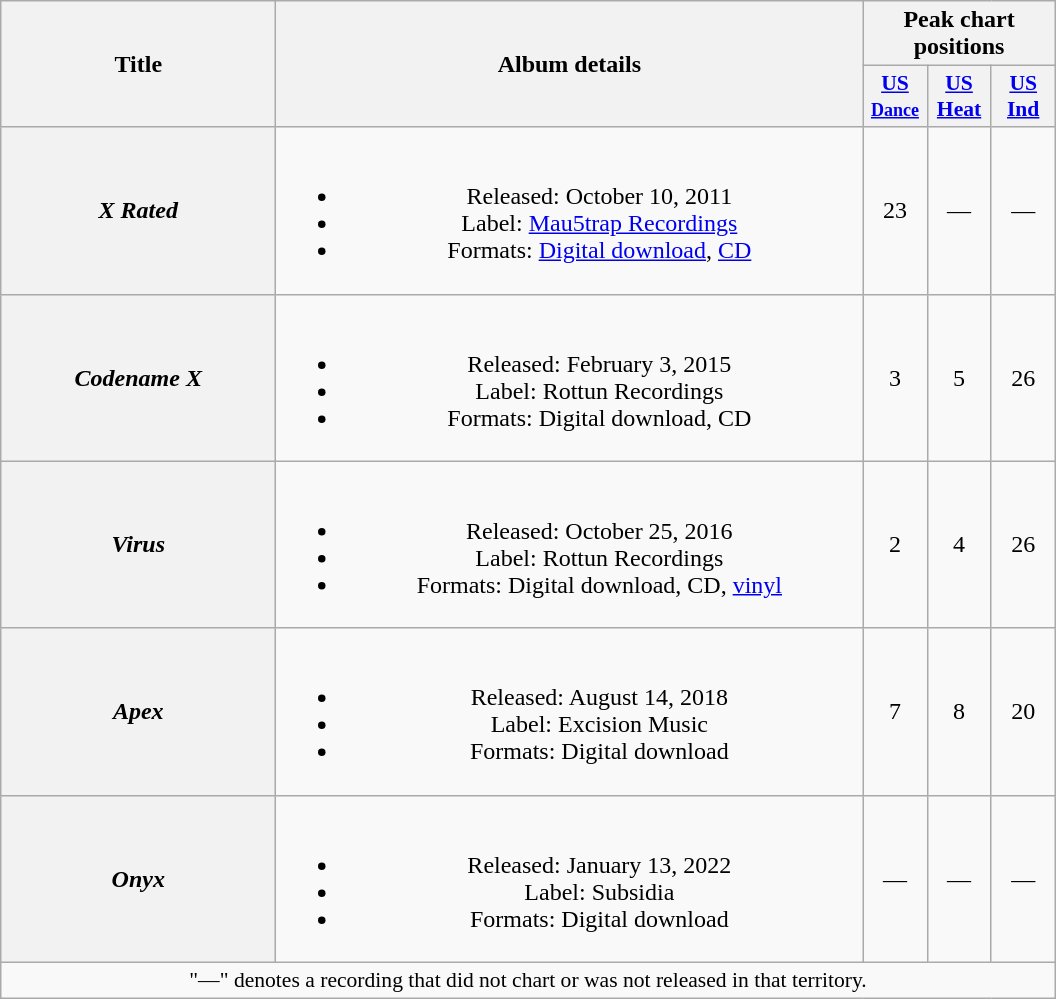<table class="wikitable plainrowheaders" style="text-align:center;">
<tr>
<th rowspan="2" scope="col" style="width:11em;">Title</th>
<th rowspan="2" scope="col" style="width:24em;">Album details</th>
<th colspan="3" scope="col">Peak chart positions</th>
</tr>
<tr>
<th scope="col" style="width:2.5em;font-size:90%;"><a href='#'>US<br><small>Dance</small></a><br></th>
<th scope="col" style="width:2.5em;font-size:90%;"><a href='#'>US<br>Heat</a><br></th>
<th scope="col" style="width:2.5em;font-size:90%;"><a href='#'>US<br>Ind</a><br></th>
</tr>
<tr>
<th scope="row"><em>X Rated</em></th>
<td><br><ul><li>Released: October 10, 2011</li><li>Label: <a href='#'>Mau5trap Recordings</a></li><li>Formats: <a href='#'>Digital download</a>, <a href='#'>CD</a></li></ul></td>
<td>23</td>
<td>—</td>
<td>—</td>
</tr>
<tr>
<th scope="row"><em>Codename X</em></th>
<td><br><ul><li>Released: February 3, 2015</li><li>Label: Rottun Recordings</li><li>Formats: Digital download, CD</li></ul></td>
<td>3</td>
<td>5</td>
<td>26</td>
</tr>
<tr>
<th scope="row"><em>Virus</em></th>
<td><br><ul><li>Released: October 25, 2016</li><li>Label: Rottun Recordings</li><li>Formats: Digital download, CD, <a href='#'>vinyl</a></li></ul></td>
<td>2</td>
<td>4</td>
<td>26</td>
</tr>
<tr>
<th scope="row"><em>Apex</em></th>
<td><br><ul><li>Released: August 14, 2018</li><li>Label: Excision Music</li><li>Formats: Digital download</li></ul></td>
<td>7</td>
<td>8</td>
<td>20</td>
</tr>
<tr>
<th scope="row"><em>Onyx</em></th>
<td><br><ul><li>Released: January 13, 2022</li><li>Label: Subsidia</li><li>Formats: Digital download</li></ul></td>
<td>—</td>
<td>—</td>
<td>—</td>
</tr>
<tr>
<td colspan="5" style="font-size:90%">"—" denotes a recording that did not chart or was not released in that territory.</td>
</tr>
</table>
